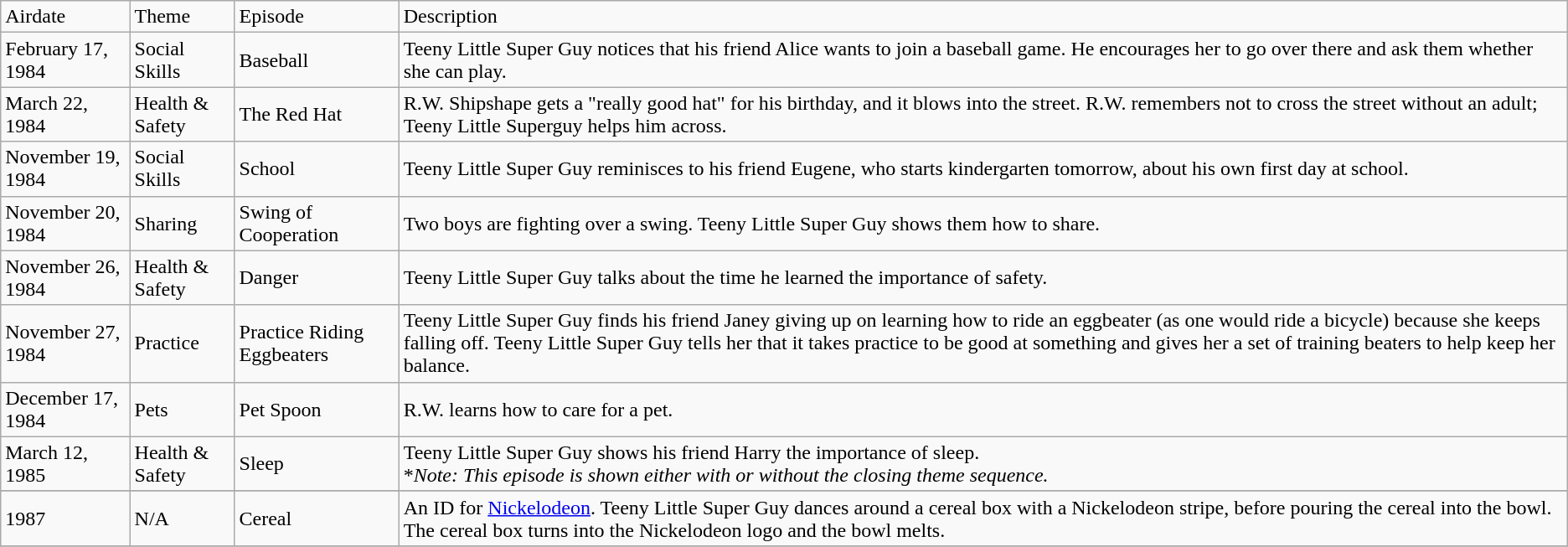<table class="wikitable">
<tr>
<td>Airdate</td>
<td>Theme</td>
<td>Episode</td>
<td>Description</td>
</tr>
<tr>
<td>February 17, 1984</td>
<td>Social Skills</td>
<td>Baseball</td>
<td>Teeny Little Super Guy notices that his friend Alice wants to join a baseball game. He encourages her to go over there and ask them whether she can play.</td>
</tr>
<tr>
<td>March 22, 1984</td>
<td>Health & Safety</td>
<td>The Red Hat</td>
<td>R.W. Shipshape gets a "really good hat" for his birthday, and it blows into the street. R.W. remembers not to cross the street without an adult; Teeny Little Superguy helps him across.</td>
</tr>
<tr>
<td>November 19, 1984</td>
<td>Social Skills</td>
<td>School</td>
<td>Teeny Little Super Guy reminisces to his friend Eugene, who starts kindergarten tomorrow, about his own first day at school.</td>
</tr>
<tr>
<td>November 20, 1984</td>
<td>Sharing</td>
<td>Swing of Cooperation</td>
<td>Two boys are fighting over a swing. Teeny Little Super Guy shows them how to share.</td>
</tr>
<tr>
<td>November 26, 1984</td>
<td>Health & Safety</td>
<td>Danger</td>
<td>Teeny Little Super Guy talks about the time he learned the importance of safety.</td>
</tr>
<tr>
<td>November 27, 1984</td>
<td>Practice</td>
<td>Practice Riding Eggbeaters</td>
<td>Teeny Little Super Guy finds his friend Janey giving up on learning how to ride an eggbeater (as one would ride a bicycle) because she keeps falling off. Teeny Little Super Guy tells her that it takes practice to be good at something and gives her a set of training beaters to help keep her balance.</td>
</tr>
<tr>
<td>December 17, 1984</td>
<td>Pets</td>
<td>Pet Spoon</td>
<td>R.W. learns how to care for a pet.</td>
</tr>
<tr>
<td>March 12, 1985</td>
<td>Health & Safety</td>
<td>Sleep</td>
<td>Teeny Little Super Guy shows his friend Harry the importance of sleep. <br> *<em>Note: This episode is shown either with or without the closing theme sequence.</em></td>
</tr>
<tr>
</tr>
<tr>
</tr>
<tr>
</tr>
<tr>
</tr>
<tr>
</tr>
<tr>
</tr>
<tr>
<td>1987</td>
<td>N/A</td>
<td>Cereal</td>
<td>An ID for <a href='#'>Nickelodeon</a>. Teeny Little Super Guy dances around a cereal box with a Nickelodeon stripe, before pouring the cereal into the bowl. The cereal box turns into the Nickelodeon logo and the bowl melts.</td>
</tr>
<tr>
</tr>
</table>
